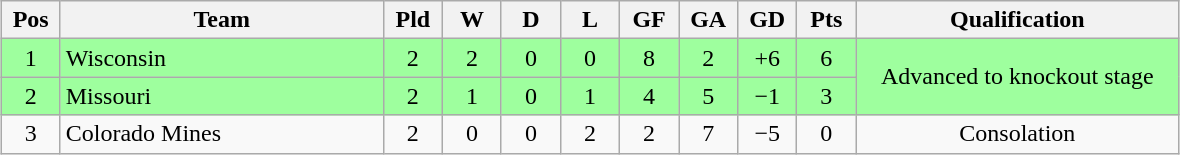<table class="wikitable" style="text-align:center; margin: 1em auto">
<tr>
<th style="width:2em">Pos</th>
<th style="width:13em">Team</th>
<th style="width:2em">Pld</th>
<th style="width:2em">W</th>
<th style="width:2em">D</th>
<th style="width:2em">L</th>
<th style="width:2em">GF</th>
<th style="width:2em">GA</th>
<th style="width:2em">GD</th>
<th style="width:2em">Pts</th>
<th style="width:13em">Qualification</th>
</tr>
<tr bgcolor="#9eff9e">
<td>1</td>
<td style="text-align:left">Wisconsin</td>
<td>2</td>
<td>2</td>
<td>0</td>
<td>0</td>
<td>8</td>
<td>2</td>
<td>+6</td>
<td>6</td>
<td rowspan="2">Advanced to knockout stage</td>
</tr>
<tr bgcolor="#9eff9e">
<td>2</td>
<td style="text-align:left">Missouri</td>
<td>2</td>
<td>1</td>
<td>0</td>
<td>1</td>
<td>4</td>
<td>5</td>
<td>−1</td>
<td>3</td>
</tr>
<tr>
<td>3</td>
<td style="text-align:left">Colorado Mines</td>
<td>2</td>
<td>0</td>
<td>0</td>
<td>2</td>
<td>2</td>
<td>7</td>
<td>−5</td>
<td>0</td>
<td>Consolation</td>
</tr>
</table>
